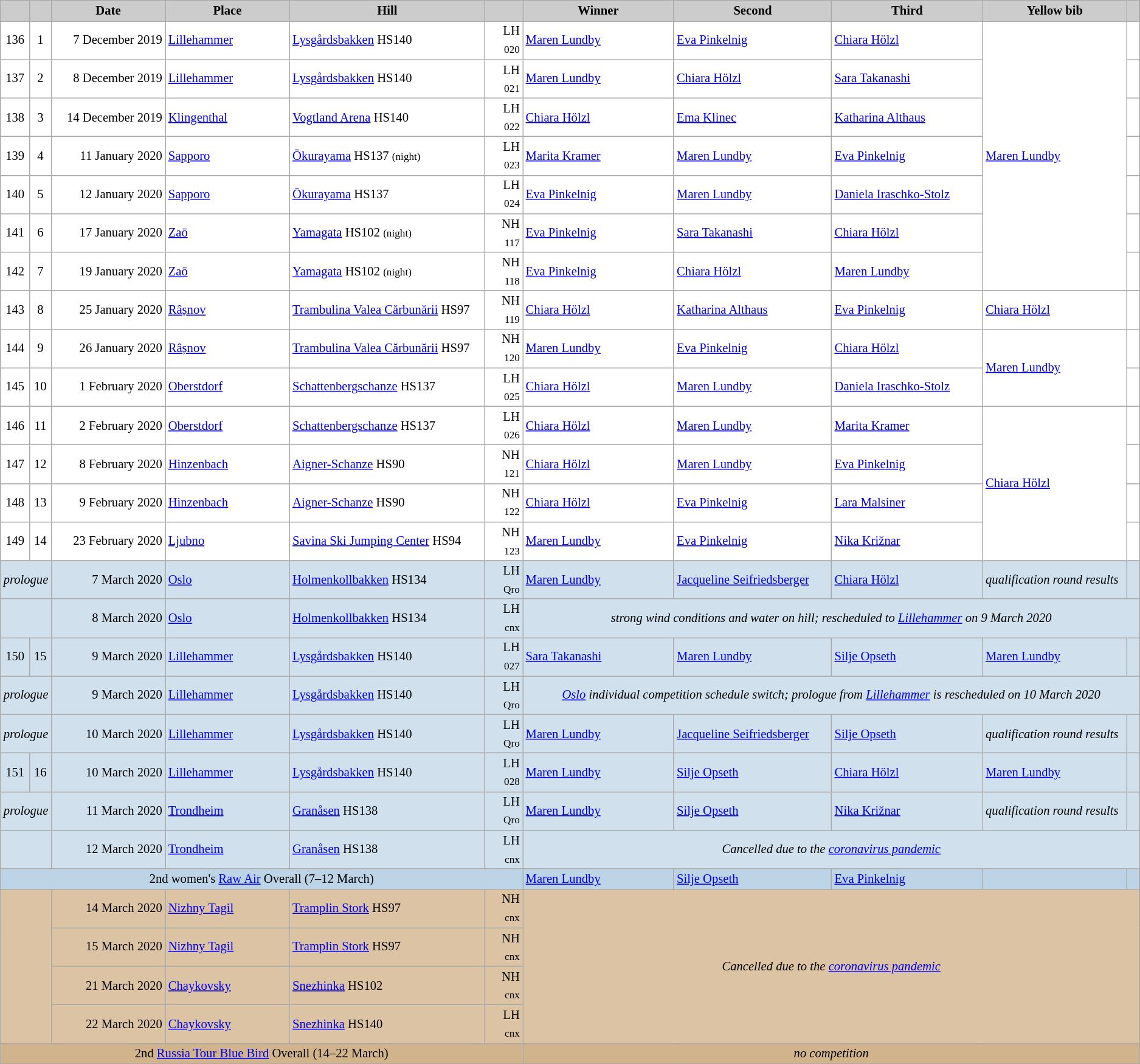<table class="wikitable plainrowheaders" style="background:#fff; font-size:86%; line-height:16px; border:grey solid 1px; border-collapse:collapse;">
<tr>
<th scope="col" style="background:#ccc; width=30 px;"></th>
<th scope="col" style="background:#ccc; width=45 px;"></th>
<th scope="col" style="background:#ccc; width:140px;">Date</th>
<th scope="col" style="background:#ccc; width:150px;">Place</th>
<th scope="col" style="background:#ccc; width:240px;">Hill</th>
<th scope="col" style="background:#ccc; width:40px;"></th>
<th scope="col" style="background:#ccc; width:195px;">Winner</th>
<th scope="col" style="background:#ccc; width:195px;">Second</th>
<th scope="col" style="background:#ccc; width:195px;">Third</th>
<th scope="col" style="background:#ccc; width:180px;">Yellow bib</th>
<th scope="col" style="background:#ccc; width:10px;"></th>
</tr>
<tr>
<td align=center>136</td>
<td align=center>1</td>
<td align=right>7 December 2019</td>
<td> <a href='#'>Lillehammer</a></td>
<td><a href='#'>Lysgårdsbakken</a> HS140</td>
<td align=right>LH <sub>020</sub></td>
<td> <a href='#'>Maren Lundby</a></td>
<td> <a href='#'>Eva Pinkelnig</a></td>
<td> <a href='#'>Chiara Hölzl</a></td>
<td rowspan="7"> <a href='#'>Maren Lundby</a></td>
<td></td>
</tr>
<tr>
<td align=center>137</td>
<td align=center>2</td>
<td align=right>8 December 2019</td>
<td> <a href='#'>Lillehammer</a></td>
<td><a href='#'>Lysgårdsbakken</a> HS140</td>
<td align=right>LH <sub>021</sub></td>
<td> <a href='#'>Maren Lundby</a></td>
<td> <a href='#'>Chiara Hölzl</a></td>
<td> <a href='#'>Sara Takanashi</a></td>
<td></td>
</tr>
<tr>
<td align=center>138</td>
<td align=center>3</td>
<td align=right>14 December 2019</td>
<td> <a href='#'>Klingenthal</a></td>
<td><a href='#'>Vogtland Arena</a> HS140</td>
<td align=right>LH <sub>022</sub></td>
<td> <a href='#'>Chiara Hölzl</a></td>
<td> <a href='#'>Ema Klinec</a></td>
<td> <a href='#'>Katharina Althaus</a></td>
<td></td>
</tr>
<tr>
<td align=center>139</td>
<td align=center>4</td>
<td align=right>11 January 2020</td>
<td> <a href='#'>Sapporo</a></td>
<td><a href='#'>Ōkurayama</a> HS137 <small>(night)</small></td>
<td align=right>LH <sub>023</sub></td>
<td> <a href='#'>Marita Kramer</a></td>
<td> <a href='#'>Maren Lundby</a></td>
<td> <a href='#'>Eva Pinkelnig</a></td>
<td></td>
</tr>
<tr>
<td align=center>140</td>
<td align=center>5</td>
<td align=right>12 January 2020</td>
<td> <a href='#'>Sapporo</a></td>
<td><a href='#'>Ōkurayama</a> HS137</td>
<td align=right>LH <sub>024</sub></td>
<td> <a href='#'>Eva Pinkelnig</a></td>
<td> <a href='#'>Maren Lundby</a></td>
<td> <a href='#'>Daniela Iraschko-Stolz</a></td>
<td></td>
</tr>
<tr>
<td align=center>141</td>
<td align=center>6</td>
<td align=right>17 January 2020</td>
<td> <a href='#'>Zaō</a></td>
<td><a href='#'>Yamagata</a> HS102 <small>(night)</small></td>
<td align=right>NH <sub>117</sub></td>
<td> <a href='#'>Eva Pinkelnig</a></td>
<td> <a href='#'>Sara Takanashi</a></td>
<td> <a href='#'>Chiara Hölzl</a></td>
<td></td>
</tr>
<tr>
<td align=center>142</td>
<td align=center>7</td>
<td align=right>19 January 2020</td>
<td> <a href='#'>Zaō</a></td>
<td><a href='#'>Yamagata</a> HS102 <small>(night)</small></td>
<td align=right>NH <sub>118</sub></td>
<td> <a href='#'>Eva Pinkelnig</a></td>
<td> <a href='#'>Chiara Hölzl</a></td>
<td> <a href='#'>Maren Lundby</a></td>
<td></td>
</tr>
<tr>
<td align=center>143</td>
<td align=center>8</td>
<td align=right>25 January 2020</td>
<td> <a href='#'>Râșnov</a></td>
<td><a href='#'>Trambulina Valea Cărbunării</a> HS97</td>
<td align=right>NH <sub>119</sub></td>
<td> <a href='#'>Chiara Hölzl</a></td>
<td> <a href='#'>Katharina Althaus</a></td>
<td> <a href='#'>Eva Pinkelnig</a></td>
<td> <a href='#'>Chiara Hölzl</a></td>
<td></td>
</tr>
<tr>
<td align=center>144</td>
<td align=center>9</td>
<td align=right>26 January 2020</td>
<td> <a href='#'>Râșnov</a></td>
<td><a href='#'>Trambulina Valea Cărbunării</a> HS97</td>
<td align=right>NH <sub>120</sub></td>
<td> <a href='#'>Maren Lundby</a></td>
<td> <a href='#'>Eva Pinkelnig</a></td>
<td> <a href='#'>Chiara Hölzl</a></td>
<td rowspan=2> <a href='#'>Maren Lundby</a></td>
<td></td>
</tr>
<tr>
<td align=center>145</td>
<td align=center>10</td>
<td align=right>1 February 2020</td>
<td> <a href='#'>Oberstdorf</a></td>
<td><a href='#'>Schattenbergschanze</a> HS137</td>
<td align=right>LH <sub>025</sub></td>
<td> <a href='#'>Chiara Hölzl</a></td>
<td> <a href='#'>Maren Lundby</a></td>
<td> <a href='#'>Daniela Iraschko-Stolz</a></td>
<td></td>
</tr>
<tr>
<td align=center>146</td>
<td align=center>11</td>
<td align=right>2 February 2020</td>
<td> <a href='#'>Oberstdorf</a></td>
<td><a href='#'>Schattenbergschanze</a> HS137</td>
<td align=right>LH <sub>026</sub></td>
<td> <a href='#'>Chiara Hölzl</a></td>
<td> <a href='#'>Maren Lundby</a></td>
<td> <a href='#'>Marita Kramer</a></td>
<td rowspan="4"> <a href='#'>Chiara Hölzl</a></td>
<td></td>
</tr>
<tr>
<td align=center>147</td>
<td align=center>12</td>
<td align=right>8 February 2020</td>
<td> <a href='#'>Hinzenbach</a></td>
<td><a href='#'>Aigner-Schanze</a> HS90</td>
<td align=right>NH <sub>121</sub></td>
<td> <a href='#'>Chiara Hölzl</a></td>
<td> <a href='#'>Maren Lundby</a></td>
<td> <a href='#'>Eva Pinkelnig</a></td>
<td></td>
</tr>
<tr>
<td align=center>148</td>
<td align=center>13</td>
<td align=right>9 February 2020</td>
<td> <a href='#'>Hinzenbach</a></td>
<td><a href='#'>Aigner-Schanze</a> HS90</td>
<td align=right>NH <sub>122</sub></td>
<td> <a href='#'>Chiara Hölzl</a></td>
<td> <a href='#'>Eva Pinkelnig</a></td>
<td> <a href='#'>Lara Malsiner</a></td>
<td></td>
</tr>
<tr>
<td align=center>149</td>
<td align=center>14</td>
<td align=right>23 February 2020</td>
<td> <a href='#'>Ljubno</a></td>
<td><a href='#'>Savina Ski Jumping Center</a> HS94</td>
<td align=right>NH <sub>123</sub></td>
<td> <a href='#'>Maren Lundby</a></td>
<td> <a href='#'>Eva Pinkelnig</a></td>
<td> <a href='#'>Nika Križnar</a></td>
<td></td>
</tr>
<tr bgcolor=#d0e0ed>
<td colspan=2 align=center><em>prologue</em></td>
<td align=right>7 March 2020</td>
<td> <a href='#'>Oslo</a></td>
<td><a href='#'>Holmenkollbakken</a> HS134</td>
<td align=right>LH <sub>Qro</sub></td>
<td> <a href='#'>Maren Lundby</a></td>
<td> <a href='#'>Jacqueline Seifriedsberger</a></td>
<td> <a href='#'>Chiara Hölzl</a></td>
<td><em>qualification round results</em></td>
<td></td>
</tr>
<tr bgcolor=#d0e0ed>
<td colspan="2" align="center"></td>
<td align=right>8 March 2020</td>
<td> <a href='#'>Oslo</a></td>
<td><a href='#'>Holmenkollbakken</a> HS134</td>
<td align=right>LH <sub>cnx</sub></td>
<td colspan=5 align=center><em>strong wind conditions and water on hill; rescheduled to <a href='#'>Lillehammer</a> on 9 March 2020</em></td>
</tr>
<tr bgcolor=#d0e0ed>
<td align=center>150</td>
<td align=center>15</td>
<td align=right>9 March 2020</td>
<td> <a href='#'>Lillehammer</a></td>
<td><a href='#'>Lysgårdsbakken</a> HS140</td>
<td align=right>LH <sub>027</sub></td>
<td> <a href='#'>Sara Takanashi</a></td>
<td> <a href='#'>Maren Lundby</a></td>
<td> <a href='#'>Silje Opseth</a></td>
<td> <a href='#'>Maren Lundby</a></td>
<td></td>
</tr>
<tr bgcolor=#d0e0ed>
<td colspan=2 align=center><em>prologue</em></td>
<td align=right>9 March 2020</td>
<td> <a href='#'>Lillehammer</a></td>
<td><a href='#'>Lysgårdsbakken</a> HS140</td>
<td align=right>LH <sub>Qro</sub></td>
<td colspan=5 align=center><em><a href='#'>Oslo</a> individual competition schedule switch; prologue from <a href='#'>Lillehammer</a> is rescheduled on 10 March 2020</em></td>
</tr>
<tr bgcolor=#d0e0ed>
<td colspan=2 align=center><em>prologue</em></td>
<td align=right>10 March 2020</td>
<td> <a href='#'>Lillehammer</a></td>
<td><a href='#'>Lysgårdsbakken</a> HS140</td>
<td align=right>LH <sub>Qro</sub></td>
<td> <a href='#'>Maren Lundby</a></td>
<td> <a href='#'>Jacqueline Seifriedsberger</a></td>
<td> <a href='#'>Silje Opseth</a></td>
<td><em>qualification round results</em></td>
<td></td>
</tr>
<tr bgcolor=#d0e0ed>
<td align=center>151</td>
<td align=center>16</td>
<td align=right>10 March 2020</td>
<td> <a href='#'>Lillehammer</a></td>
<td><a href='#'>Lysgårdsbakken</a> HS140</td>
<td align=right>LH <sub>028</sub></td>
<td> <a href='#'>Maren Lundby</a></td>
<td> <a href='#'>Silje Opseth</a></td>
<td> <a href='#'>Chiara Hölzl</a></td>
<td> <a href='#'>Maren Lundby</a></td>
<td></td>
</tr>
<tr bgcolor=#d0e0ed>
<td colspan=2 align=center><em>prologue</em></td>
<td align=right>11 March 2020</td>
<td> <a href='#'>Trondheim</a></td>
<td><a href='#'>Granåsen</a> HS138</td>
<td align=right>LH <sub>Qro</sub></td>
<td> <a href='#'>Maren Lundby</a></td>
<td> <a href='#'>Silje Opseth</a></td>
<td> <a href='#'>Nika Križnar</a></td>
<td><em>qualification round results</em></td>
<td></td>
</tr>
<tr bgcolor=#d0e0ed>
<td colspan="2" align="center"></td>
<td align=right>12 March 2020</td>
<td> <a href='#'>Trondheim</a></td>
<td><a href='#'>Granåsen</a> HS138</td>
<td align=right>LH <sub>cnx</sub></td>
<td colspan="5" align="middle"><em>Cancelled due to the <a href='#'>coronavirus pandemic</a></em></td>
</tr>
<tr bgcolor=#BCD4E6>
<td colspan=6 align=center>2nd women's <a href='#'>Raw Air</a> Overall (7–12 March)</td>
<td> <a href='#'>Maren Lundby</a></td>
<td> <a href='#'>Silje Opseth</a></td>
<td> <a href='#'>Eva Pinkelnig</a></td>
<td></td>
<td></td>
</tr>
<tr bgcolor=#dbc3a3>
<td colspan="2" rowspan="4" align="center"></td>
<td align=right>14 March 2020</td>
<td> <a href='#'>Nizhny Tagil</a></td>
<td><a href='#'>Tramplin Stork</a> HS97</td>
<td align=right>NH <sub>cnx</sub></td>
<td colspan="5" rowspan="4" align="middle"><em>Cancelled due to the <a href='#'>coronavirus pandemic</a></em></td>
</tr>
<tr bgcolor=#dbc3a3>
<td align=right>15 March 2020</td>
<td> <a href='#'>Nizhny Tagil</a></td>
<td><a href='#'>Tramplin Stork</a> HS97</td>
<td align=right>NH <sub>cnx</sub></td>
</tr>
<tr bgcolor=#dbc3a3>
<td align=right>21 March 2020</td>
<td> <a href='#'>Chaykovsky</a></td>
<td><a href='#'>Snezhinka</a> HS102</td>
<td align=right>NH <sub>cnx</sub></td>
</tr>
<tr bgcolor=#dbc3a3>
<td align=right>22 March 2020</td>
<td> <a href='#'>Chaykovsky</a></td>
<td><a href='#'>Snezhinka</a> HS140</td>
<td align=right>LH <sub>cnx</sub></td>
</tr>
<tr bgcolor=#D2B48C>
<td colspan=6 align=center>2nd <a href='#'>Russia Tour Blue Bird</a> Overall (14–22 March)</td>
<td colspan=5 align=center><em>no competition</em></td>
</tr>
</table>
